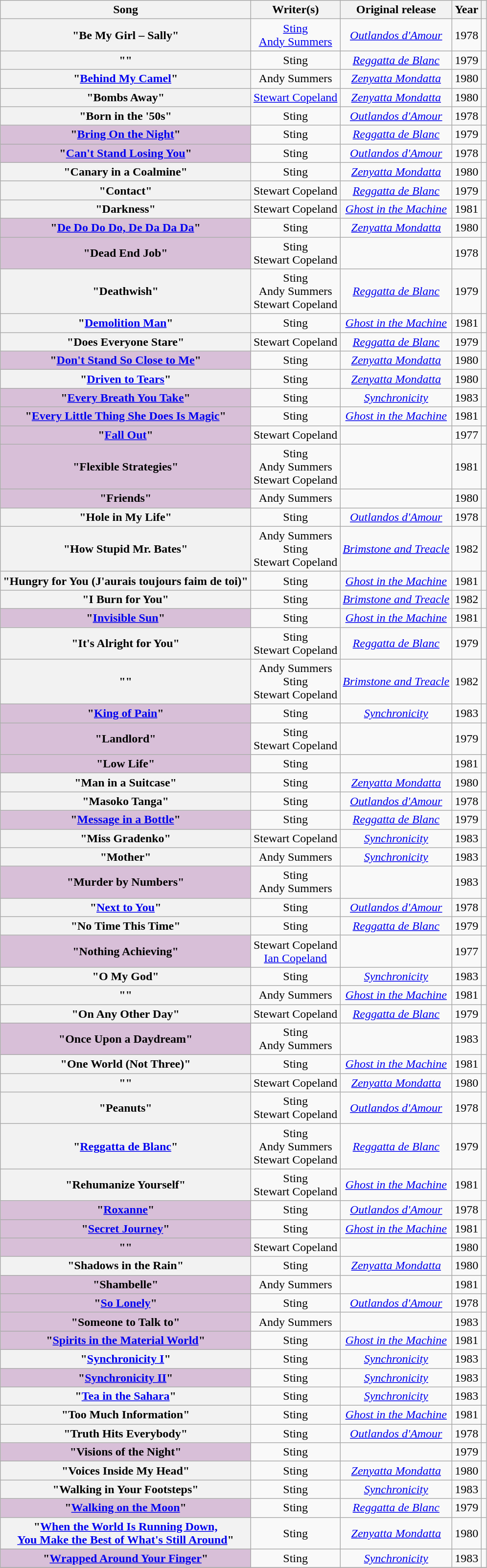<table class="wikitable sortable plainrowheaders" style="text-align:center;">
<tr>
<th scope="col">Song</th>
<th scope="col">Writer(s)</th>
<th scope="col">Original release</th>
<th scope="col">Year</th>
<th scope="col" class="unsortable"></th>
</tr>
<tr>
<th scope="row"> "Be My Girl – Sally"</th>
<td><a href='#'>Sting</a><br><a href='#'>Andy Summers</a></td>
<td><em><a href='#'>Outlandos d'Amour</a></em></td>
<td>1978</td>
<td></td>
</tr>
<tr>
<th scope="row">""</th>
<td>Sting</td>
<td><em><a href='#'>Reggatta de Blanc</a></em></td>
<td>1979</td>
<td></td>
</tr>
<tr>
<th scope="row">"<a href='#'>Behind My Camel</a>"</th>
<td>Andy Summers</td>
<td><em><a href='#'>Zenyatta Mondatta</a></em></td>
<td>1980</td>
<td></td>
</tr>
<tr>
<th scope="row">"Bombs Away"</th>
<td><a href='#'>Stewart Copeland</a></td>
<td><em><a href='#'>Zenyatta Mondatta</a></em></td>
<td>1980</td>
<td></td>
</tr>
<tr>
<th scope="row">"Born in the '50s"</th>
<td>Sting</td>
<td><em><a href='#'>Outlandos d'Amour</a></em></td>
<td>1978</td>
<td></td>
</tr>
<tr>
<th scope="row" style="background-color:#D8BFD8">"<a href='#'>Bring On the Night</a>" </th>
<td>Sting</td>
<td><em><a href='#'>Reggatta de Blanc</a></em></td>
<td>1979</td>
<td></td>
</tr>
<tr>
<th scope="row" style="background-color:#D8BFD8"> "<a href='#'>Can't Stand Losing You</a>" </th>
<td>Sting</td>
<td><em><a href='#'>Outlandos d'Amour</a></em></td>
<td>1978</td>
<td></td>
</tr>
<tr>
<th scope="row">"Canary in a Coalmine"</th>
<td>Sting</td>
<td><em><a href='#'>Zenyatta Mondatta</a></em></td>
<td>1980</td>
<td></td>
</tr>
<tr>
<th scope="row">"Contact"</th>
<td>Stewart Copeland</td>
<td><em><a href='#'>Reggatta de Blanc</a></em></td>
<td>1979</td>
<td></td>
</tr>
<tr>
<th scope="row"> "Darkness"</th>
<td>Stewart Copeland</td>
<td><em><a href='#'>Ghost in the Machine</a></em></td>
<td>1981</td>
<td></td>
</tr>
<tr>
<th scope="row" style="background-color:#D8BFD8">"<a href='#'>De Do Do Do, De Da Da Da</a>" </th>
<td>Sting</td>
<td><em><a href='#'>Zenyatta Mondatta</a></em></td>
<td>1980</td>
<td></td>
</tr>
<tr>
<th scope="row" style="background-color:#D8BFD8">"Dead End Job" </th>
<td>Sting<br>Stewart Copeland</td>
<td></td>
<td>1978</td>
<td></td>
</tr>
<tr>
<th scope="row">"Deathwish"</th>
<td>Sting<br>Andy Summers<br>Stewart Copeland</td>
<td><em><a href='#'>Reggatta de Blanc</a></em></td>
<td>1979</td>
<td></td>
</tr>
<tr>
<th scope="row">"<a href='#'>Demolition Man</a>"</th>
<td>Sting</td>
<td><em><a href='#'>Ghost in the Machine</a></em></td>
<td>1981</td>
<td></td>
</tr>
<tr>
<th scope="row">"Does Everyone Stare"</th>
<td>Stewart Copeland</td>
<td><em><a href='#'>Reggatta de Blanc</a></em></td>
<td>1979</td>
<td></td>
</tr>
<tr>
<th scope="row" style="background-color:#D8BFD8">"<a href='#'>Don't Stand So Close to Me</a>" </th>
<td>Sting</td>
<td><em><a href='#'>Zenyatta Mondatta</a></em></td>
<td>1980</td>
<td></td>
</tr>
<tr>
<th scope="row">"<a href='#'>Driven to Tears</a>"</th>
<td>Sting</td>
<td><em><a href='#'>Zenyatta Mondatta</a></em></td>
<td>1980</td>
<td></td>
</tr>
<tr>
<th scope="row" style="background-color:#D8BFD8"> "<a href='#'>Every Breath You Take</a>" </th>
<td>Sting</td>
<td><em><a href='#'>Synchronicity</a></em></td>
<td>1983</td>
<td></td>
</tr>
<tr>
<th scope="row" style="background-color:#D8BFD8">"<a href='#'>Every Little Thing She Does Is Magic</a>" </th>
<td>Sting</td>
<td><em><a href='#'>Ghost in the Machine</a></em></td>
<td>1981</td>
<td></td>
</tr>
<tr>
<th scope="row" style="background-color:#D8BFD8"> "<a href='#'>Fall Out</a>" </th>
<td>Stewart Copeland</td>
<td></td>
<td>1977</td>
<td></td>
</tr>
<tr>
<th scope="row" style="background-color:#D8BFD8">"Flexible Strategies" </th>
<td>Sting<br>Andy Summers<br>Stewart Copeland</td>
<td></td>
<td>1981</td>
<td></td>
</tr>
<tr>
<th scope="row" style="background-color:#D8BFD8">"Friends" </th>
<td>Andy Summers</td>
<td></td>
<td>1980</td>
<td></td>
</tr>
<tr>
<th scope="row"> "Hole in My Life"</th>
<td>Sting</td>
<td><em><a href='#'>Outlandos d'Amour</a></em></td>
<td>1978</td>
<td></td>
</tr>
<tr>
<th scope="row">"How Stupid Mr. Bates"</th>
<td>Andy Summers<br>Sting<br>Stewart Copeland</td>
<td><em><a href='#'>Brimstone and Treacle</a></em></td>
<td>1982</td>
<td></td>
</tr>
<tr>
<th scope="row">"Hungry for You (J'aurais toujours faim de toi)"</th>
<td>Sting</td>
<td><em><a href='#'>Ghost in the Machine</a></em></td>
<td>1981</td>
<td></td>
</tr>
<tr>
<th scope="row">"I Burn for You"</th>
<td>Sting</td>
<td><em><a href='#'>Brimstone and Treacle</a></em></td>
<td>1982</td>
<td></td>
</tr>
<tr>
<th scope="row" style="background-color:#D8BFD8"> "<a href='#'>Invisible Sun</a>" </th>
<td>Sting</td>
<td><em><a href='#'>Ghost in the Machine</a></em></td>
<td>1981</td>
<td></td>
</tr>
<tr>
<th scope="row">"It's Alright for You"</th>
<td>Sting<br>Stewart Copeland</td>
<td><em><a href='#'>Reggatta de Blanc</a></em></td>
<td>1979</td>
<td></td>
</tr>
<tr>
<th scope="row"> ""</th>
<td>Andy Summers<br>Sting<br>Stewart Copeland</td>
<td><em><a href='#'>Brimstone and Treacle</a></em></td>
<td>1982</td>
<td></td>
</tr>
<tr>
<th scope="row" style="background-color:#D8BFD8">"<a href='#'>King of Pain</a>" </th>
<td>Sting</td>
<td><em><a href='#'>Synchronicity</a></em></td>
<td>1983</td>
<td></td>
</tr>
<tr>
<th scope="row" style="background-color:#D8BFD8"> "Landlord" </th>
<td>Sting<br>Stewart Copeland</td>
<td></td>
<td>1979</td>
<td></td>
</tr>
<tr>
<th scope="row" style="background-color:#D8BFD8">"Low Life" </th>
<td>Sting</td>
<td></td>
<td>1981</td>
<td></td>
</tr>
<tr>
<th scope="row"> "Man in a Suitcase"</th>
<td>Sting</td>
<td><em><a href='#'>Zenyatta Mondatta</a></em></td>
<td>1980</td>
<td></td>
</tr>
<tr>
<th scope="row">"Masoko Tanga"</th>
<td>Sting</td>
<td><em><a href='#'>Outlandos d'Amour</a></em></td>
<td>1978</td>
<td></td>
</tr>
<tr>
<th scope="row" style="background-color:#D8BFD8">"<a href='#'>Message in a Bottle</a>" </th>
<td>Sting</td>
<td><em><a href='#'>Reggatta de Blanc</a></em></td>
<td>1979</td>
<td></td>
</tr>
<tr>
<th scope="row">"Miss Gradenko"</th>
<td>Stewart Copeland</td>
<td><em><a href='#'>Synchronicity</a></em></td>
<td>1983</td>
<td></td>
</tr>
<tr>
<th scope="row">"Mother"</th>
<td>Andy Summers</td>
<td><em><a href='#'>Synchronicity</a></em></td>
<td>1983</td>
<td></td>
</tr>
<tr>
<th scope="row" style="background-color:#D8BFD8">"Murder by Numbers" </th>
<td>Sting<br>Andy Summers</td>
<td></td>
<td>1983</td>
<td></td>
</tr>
<tr>
<th scope="row"> "<a href='#'>Next to You</a>"</th>
<td>Sting</td>
<td><em><a href='#'>Outlandos d'Amour</a></em></td>
<td>1978</td>
<td></td>
</tr>
<tr>
<th scope="row">"No Time This Time"</th>
<td>Sting</td>
<td><em><a href='#'>Reggatta de Blanc</a></em></td>
<td>1979</td>
<td></td>
</tr>
<tr>
<th scope="row" style="background-color:#D8BFD8">"Nothing Achieving" </th>
<td>Stewart Copeland<br><a href='#'>Ian Copeland</a></td>
<td></td>
<td>1977</td>
<td></td>
</tr>
<tr>
<th scope="row"> "O My God"</th>
<td>Sting</td>
<td><em><a href='#'>Synchronicity</a></em></td>
<td>1983</td>
<td></td>
</tr>
<tr>
<th scope="row">""</th>
<td>Andy Summers</td>
<td><em><a href='#'>Ghost in the Machine</a></em></td>
<td>1981</td>
<td></td>
</tr>
<tr>
<th scope="row">"On Any Other Day"</th>
<td>Stewart Copeland</td>
<td><em><a href='#'>Reggatta de Blanc</a></em></td>
<td>1979</td>
<td></td>
</tr>
<tr>
<th scope="row" style="background-color:#D8BFD8">"Once Upon a Daydream" </th>
<td>Sting<br>Andy Summers</td>
<td></td>
<td>1983</td>
<td></td>
</tr>
<tr>
<th scope="row">"One World (Not Three)"</th>
<td>Sting</td>
<td><em><a href='#'>Ghost in the Machine</a></em></td>
<td>1981</td>
<td></td>
</tr>
<tr>
<th scope="row">""</th>
<td>Stewart Copeland</td>
<td><em><a href='#'>Zenyatta Mondatta</a></em></td>
<td>1980</td>
<td></td>
</tr>
<tr>
<th scope="row"> "Peanuts"</th>
<td>Sting<br>Stewart Copeland</td>
<td><em><a href='#'>Outlandos d'Amour</a></em></td>
<td>1978</td>
<td></td>
</tr>
<tr>
<th scope="row"> "<a href='#'>Reggatta de Blanc</a>"</th>
<td>Sting<br>Andy Summers<br>Stewart Copeland</td>
<td><em><a href='#'>Reggatta de Blanc</a></em></td>
<td>1979</td>
<td></td>
</tr>
<tr>
<th scope="row">"Rehumanize Yourself"</th>
<td>Sting<br>Stewart Copeland</td>
<td><em><a href='#'>Ghost in the Machine</a></em></td>
<td>1981</td>
<td></td>
</tr>
<tr>
<th scope="row" style="background-color:#D8BFD8">"<a href='#'>Roxanne</a>" </th>
<td>Sting</td>
<td><em><a href='#'>Outlandos d'Amour</a></em></td>
<td>1978</td>
<td></td>
</tr>
<tr>
<th scope="row" style="background-color:#D8BFD8"> "<a href='#'>Secret Journey</a>" </th>
<td>Sting</td>
<td><em><a href='#'>Ghost in the Machine</a></em></td>
<td>1981</td>
<td></td>
</tr>
<tr>
<th scope="row" style="background-color:#D8BFD8">"" </th>
<td>Stewart Copeland</td>
<td></td>
<td>1980</td>
<td></td>
</tr>
<tr>
<th scope="row">"Shadows in the Rain"</th>
<td>Sting</td>
<td><em><a href='#'>Zenyatta Mondatta</a></em></td>
<td>1980</td>
<td></td>
</tr>
<tr>
<th scope="row" style="background-color:#D8BFD8">"Shambelle" </th>
<td>Andy Summers</td>
<td></td>
<td>1981</td>
<td></td>
</tr>
<tr>
<th scope="row" style="background-color:#D8BFD8">"<a href='#'>So Lonely</a>" </th>
<td>Sting</td>
<td><em><a href='#'>Outlandos d'Amour</a></em></td>
<td>1978</td>
<td></td>
</tr>
<tr>
<th scope="row" style="background-color:#D8BFD8">"Someone to Talk to" </th>
<td>Andy Summers</td>
<td></td>
<td>1983</td>
<td></td>
</tr>
<tr>
<th scope="row" style="background-color:#D8BFD8">"<a href='#'>Spirits in the Material World</a>" </th>
<td>Sting</td>
<td><em><a href='#'>Ghost in the Machine</a></em></td>
<td>1981</td>
<td></td>
</tr>
<tr>
<th scope="row">"<a href='#'>Synchronicity I</a>"</th>
<td>Sting</td>
<td><em><a href='#'>Synchronicity</a></em></td>
<td>1983</td>
<td></td>
</tr>
<tr>
<th scope="row" style="background-color:#D8BFD8">"<a href='#'>Synchronicity II</a>" </th>
<td>Sting</td>
<td><em><a href='#'>Synchronicity</a></em></td>
<td>1983</td>
<td></td>
</tr>
<tr>
<th scope="row"> "<a href='#'>Tea in the Sahara</a>"</th>
<td>Sting</td>
<td><em><a href='#'>Synchronicity</a></em></td>
<td>1983</td>
<td></td>
</tr>
<tr>
<th scope="row">"Too Much Information"</th>
<td>Sting</td>
<td><em><a href='#'>Ghost in the Machine</a></em></td>
<td>1981</td>
<td></td>
</tr>
<tr>
<th scope="row">"Truth Hits Everybody"</th>
<td>Sting</td>
<td><em><a href='#'>Outlandos d'Amour</a></em></td>
<td>1978</td>
<td></td>
</tr>
<tr>
<th scope="row" style="background-color:#D8BFD8"> "Visions of the Night" </th>
<td>Sting</td>
<td></td>
<td>1979</td>
<td></td>
</tr>
<tr>
<th scope="row">"Voices Inside My Head"</th>
<td>Sting</td>
<td><em><a href='#'>Zenyatta Mondatta</a></em></td>
<td>1980</td>
<td></td>
</tr>
<tr>
<th scope="row"> "Walking in Your Footsteps"</th>
<td>Sting</td>
<td><em><a href='#'>Synchronicity</a></em></td>
<td>1983</td>
<td></td>
</tr>
<tr>
<th scope="row" style="background-color:#D8BFD8">"<a href='#'>Walking on the Moon</a>" </th>
<td>Sting</td>
<td><em><a href='#'>Reggatta de Blanc</a></em></td>
<td>1979</td>
<td></td>
</tr>
<tr>
<th scope="row">"<a href='#'>When the World Is Running Down,<br>You Make the Best of What's Still Around</a>"</th>
<td>Sting</td>
<td><em><a href='#'>Zenyatta Mondatta</a></em></td>
<td>1980</td>
<td></td>
</tr>
<tr>
<th scope="row" style="background-color:#D8BFD8">"<a href='#'>Wrapped Around Your Finger</a>" </th>
<td>Sting</td>
<td><em><a href='#'>Synchronicity</a></em></td>
<td>1983</td>
<td></td>
</tr>
<tr>
</tr>
</table>
